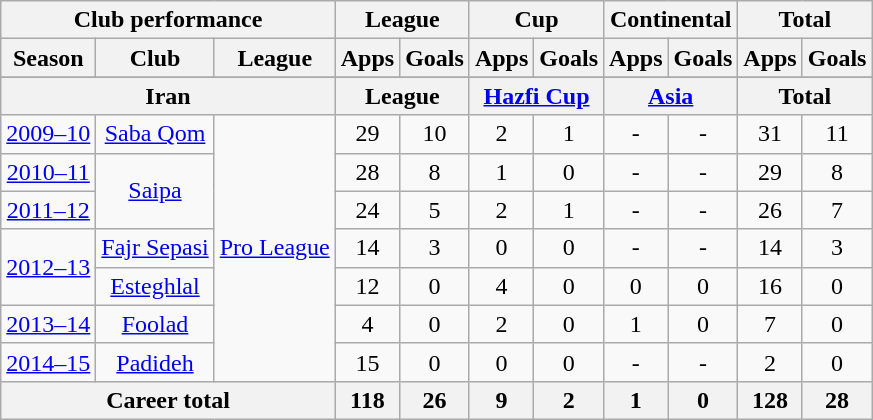<table class="wikitable" style="text-align:center">
<tr>
<th colspan=3>Club performance</th>
<th colspan=2>League</th>
<th colspan=2>Cup</th>
<th colspan=2>Continental</th>
<th colspan=2>Total</th>
</tr>
<tr>
<th>Season</th>
<th>Club</th>
<th>League</th>
<th>Apps</th>
<th>Goals</th>
<th>Apps</th>
<th>Goals</th>
<th>Apps</th>
<th>Goals</th>
<th>Apps</th>
<th>Goals</th>
</tr>
<tr>
</tr>
<tr>
<th colspan=3>Iran</th>
<th colspan=2>League</th>
<th colspan=2><a href='#'>Hazfi Cup</a></th>
<th colspan=2><a href='#'>Asia</a></th>
<th colspan=2>Total</th>
</tr>
<tr>
<td><a href='#'>2009–10</a></td>
<td rowspan="1"><a href='#'>Saba Qom</a></td>
<td rowspan="7"><a href='#'>Pro League</a></td>
<td>29</td>
<td>10</td>
<td>2</td>
<td>1</td>
<td>-</td>
<td>-</td>
<td>31</td>
<td>11</td>
</tr>
<tr>
<td><a href='#'>2010–11</a></td>
<td rowspan="2"><a href='#'>Saipa</a></td>
<td>28</td>
<td>8</td>
<td>1</td>
<td>0</td>
<td>-</td>
<td>-</td>
<td>29</td>
<td>8</td>
</tr>
<tr>
<td><a href='#'>2011–12</a></td>
<td>24</td>
<td>5</td>
<td>2</td>
<td>1</td>
<td>-</td>
<td>-</td>
<td>26</td>
<td>7</td>
</tr>
<tr>
<td rowspan="2"><a href='#'>2012–13</a></td>
<td rowspan="1"><a href='#'>Fajr Sepasi</a></td>
<td>14</td>
<td>3</td>
<td>0</td>
<td>0</td>
<td>-</td>
<td>-</td>
<td>14</td>
<td>3</td>
</tr>
<tr>
<td rowspan="1"><a href='#'>Esteghlal</a></td>
<td>12</td>
<td>0</td>
<td>4</td>
<td>0</td>
<td>0</td>
<td>0</td>
<td>16</td>
<td>0</td>
</tr>
<tr>
<td><a href='#'>2013–14</a></td>
<td rowspan="1"><a href='#'>Foolad</a></td>
<td>4</td>
<td>0</td>
<td>2</td>
<td>0</td>
<td>1</td>
<td>0</td>
<td>7</td>
<td>0</td>
</tr>
<tr>
<td><a href='#'>2014–15</a></td>
<td rowspan="1"><a href='#'>Padideh</a></td>
<td>15</td>
<td>0</td>
<td>0</td>
<td>0</td>
<td>-</td>
<td>-</td>
<td>2</td>
<td>0</td>
</tr>
<tr>
<th colspan=3>Career total</th>
<th>118</th>
<th>26</th>
<th>9</th>
<th>2</th>
<th>1</th>
<th>0</th>
<th>128</th>
<th>28</th>
</tr>
</table>
